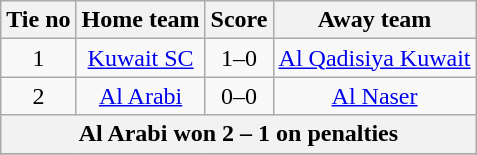<table class="wikitable" style="text-align: center">
<tr>
<th>Tie no</th>
<th>Home team</th>
<th>Score</th>
<th>Away team</th>
</tr>
<tr>
<td>1</td>
<td><a href='#'>Kuwait SC</a></td>
<td>1–0</td>
<td><a href='#'>Al Qadisiya Kuwait</a></td>
</tr>
<tr>
<td>2</td>
<td><a href='#'>Al Arabi</a></td>
<td>0–0</td>
<td><a href='#'>Al Naser</a></td>
</tr>
<tr>
<th colspan="4">Al Arabi won 2 – 1 on penalties</th>
</tr>
<tr>
</tr>
</table>
